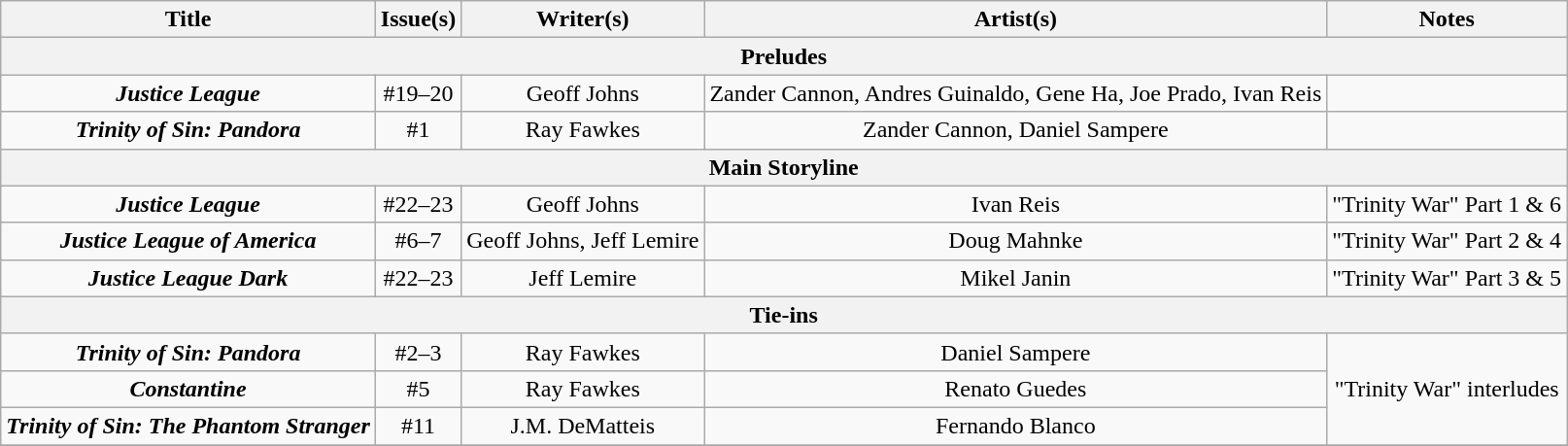<table class="wikitable" style="text-align: center">
<tr>
<th>Title</th>
<th>Issue(s)</th>
<th>Writer(s)</th>
<th>Artist(s)</th>
<th>Notes</th>
</tr>
<tr>
<th colspan="5">Preludes</th>
</tr>
<tr>
<td><strong><em>Justice League</em></strong></td>
<td>#19–20</td>
<td>Geoff Johns</td>
<td>Zander Cannon, Andres Guinaldo, Gene Ha, Joe Prado, Ivan Reis</td>
<td></td>
</tr>
<tr>
<td><strong><em>Trinity of Sin: Pandora</em></strong></td>
<td>#1</td>
<td>Ray Fawkes</td>
<td>Zander Cannon, Daniel Sampere</td>
<td></td>
</tr>
<tr>
<th colspan="5">Main Storyline</th>
</tr>
<tr>
<td><strong><em>Justice League</em></strong></td>
<td>#22–23</td>
<td>Geoff Johns</td>
<td>Ivan Reis</td>
<td>"Trinity War" Part 1 & 6</td>
</tr>
<tr>
<td><strong><em>Justice League of America</em></strong></td>
<td>#6–7</td>
<td>Geoff Johns, Jeff Lemire</td>
<td>Doug Mahnke</td>
<td>"Trinity War" Part 2 & 4</td>
</tr>
<tr>
<td><strong><em>Justice League Dark</em></strong></td>
<td>#22–23</td>
<td>Jeff Lemire</td>
<td>Mikel Janin</td>
<td>"Trinity War" Part 3 & 5</td>
</tr>
<tr>
<th colspan="5"><strong>Tie-ins</strong></th>
</tr>
<tr>
<td><strong><em>Trinity of Sin: Pandora</em></strong></td>
<td>#2–3</td>
<td>Ray Fawkes</td>
<td>Daniel Sampere</td>
<td rowspan="3">"Trinity War" interludes</td>
</tr>
<tr>
<td><strong><em>Constantine</em></strong></td>
<td>#5</td>
<td>Ray Fawkes</td>
<td>Renato Guedes</td>
</tr>
<tr>
<td><strong><em>Trinity of Sin: The Phantom Stranger</em></strong></td>
<td>#11</td>
<td>J.M. DeMatteis</td>
<td>Fernando Blanco</td>
</tr>
<tr>
</tr>
</table>
